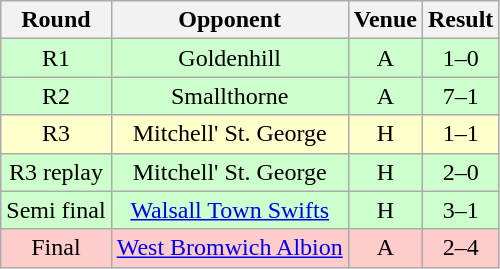<table class="wikitable" style="font-size:100%; text-align:center">
<tr>
<th>Round</th>
<th>Opponent</th>
<th>Venue</th>
<th>Result</th>
</tr>
<tr style="background-color: #CCFFCC;">
<td>R1</td>
<td>Goldenhill</td>
<td>A</td>
<td>1–0</td>
</tr>
<tr style="background-color: #CCFFCC;">
<td>R2</td>
<td>Smallthorne</td>
<td>A</td>
<td>7–1</td>
</tr>
<tr style="background-color: #FFFFCC;">
<td>R3</td>
<td>Mitchell' St. George</td>
<td>H</td>
<td>1–1</td>
</tr>
<tr style="background-color: #CCFFCC;">
<td>R3 replay</td>
<td>Mitchell' St. George</td>
<td>H</td>
<td>2–0</td>
</tr>
<tr style="background-color: #CCFFCC;">
<td>Semi final</td>
<td><a href='#'>Walsall Town Swifts</a></td>
<td>H</td>
<td>3–1</td>
</tr>
<tr style="background-color: #FFCCCC;">
<td>Final</td>
<td><a href='#'>West Bromwich Albion</a></td>
<td>A</td>
<td>2–4</td>
</tr>
</table>
